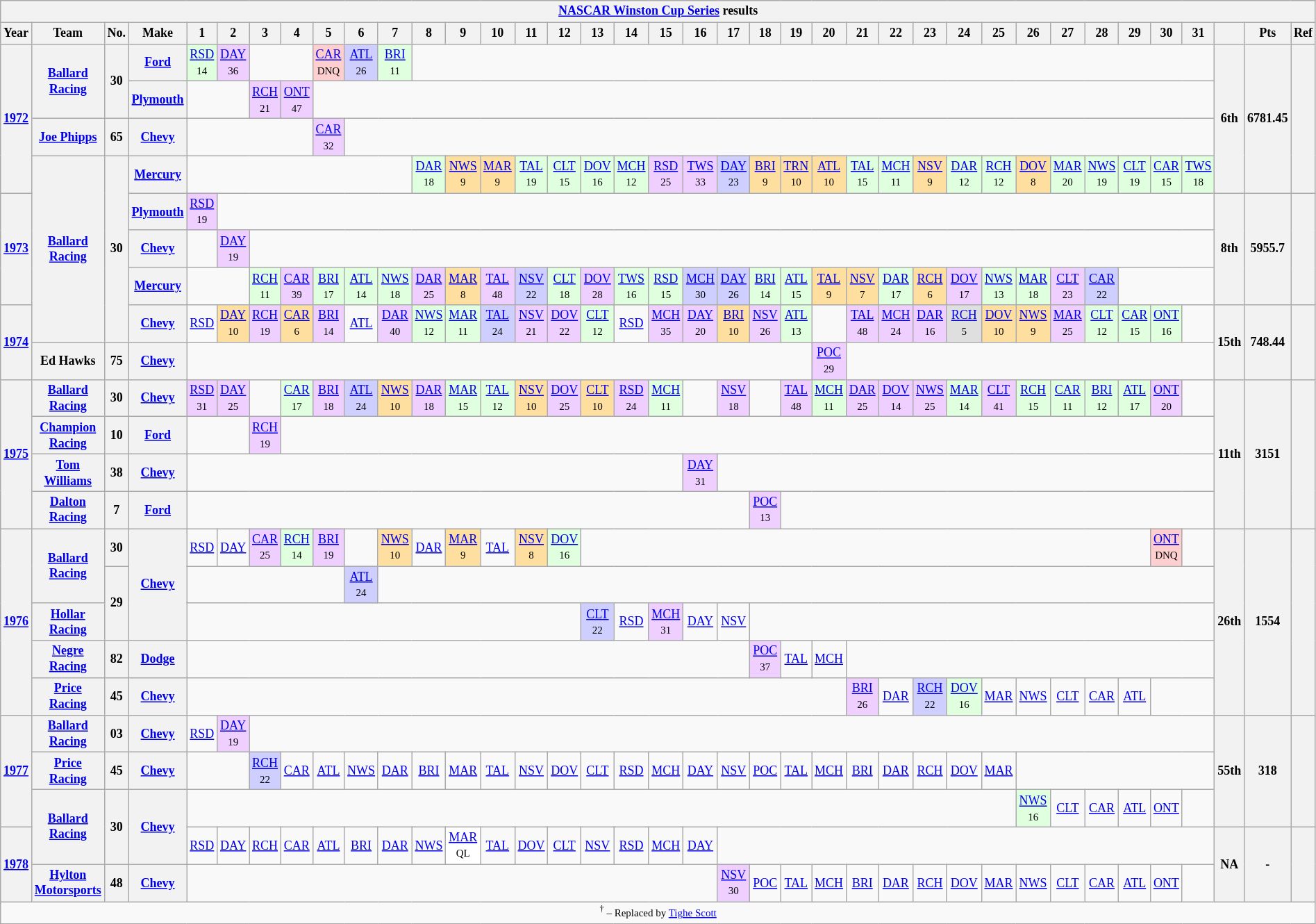<table class="wikitable" style="text-align:center; font-size:75%">
<tr>
<th colspan="38"><a href='#'>NASCAR Winston Cup Series</a> results</th>
</tr>
<tr>
<th>Year</th>
<th>Team</th>
<th>No.</th>
<th>Make</th>
<th>1</th>
<th>2</th>
<th>3</th>
<th>4</th>
<th>5</th>
<th>6</th>
<th>7</th>
<th>8</th>
<th>9</th>
<th>10</th>
<th>11</th>
<th>12</th>
<th>13</th>
<th>14</th>
<th>15</th>
<th>16</th>
<th>17</th>
<th>18</th>
<th>19</th>
<th>20</th>
<th>21</th>
<th>22</th>
<th>23</th>
<th>24</th>
<th>25</th>
<th>26</th>
<th>27</th>
<th>28</th>
<th>29</th>
<th>30</th>
<th>31</th>
<th></th>
<th>Pts</th>
<th>Ref</th>
</tr>
<tr>
<th rowspan=4><a href='#'>1972</a></th>
<th rowspan=2><a href='#'>Ballard Racing</a></th>
<th rowspan=2>30</th>
<th><a href='#'>Ford</a></th>
<td style="background:#DFFFDF;"><a href='#'>RSD</a><br><small>14</small></td>
<td style="background:#EFCFFF;"><a href='#'>DAY</a><br><small>36</small></td>
<td colspan=2></td>
<td style="background:#FFCFCF;"><a href='#'>CAR</a><br><small>DNQ</small></td>
<td style="background:#CFCFFF;"><a href='#'>ATL</a><br><small>26</small></td>
<td style="background:#DFFFDF;"><a href='#'>BRI</a><br><small>11</small></td>
<td colspan=24></td>
<th rowspan=4>6th</th>
<th rowspan=4>6781.45</th>
<th rowspan=4></th>
</tr>
<tr>
<th><a href='#'>Plymouth</a></th>
<td colspan=2></td>
<td style="background:#EFCFFF;"><a href='#'>RCH</a><br><small>21</small></td>
<td style="background:#EFCFFF;"><a href='#'>ONT</a><br><small>47</small></td>
<td colspan=27></td>
</tr>
<tr>
<th><a href='#'>Joe Phipps</a></th>
<th>65</th>
<th><a href='#'>Chevy</a></th>
<td colspan=4></td>
<td style="background:#EFCFFF;"><a href='#'>CAR</a><br><small>32</small></td>
<td colspan=26></td>
</tr>
<tr>
<th rowspan=5><a href='#'>Ballard Racing</a></th>
<th rowspan=5>30</th>
<th><a href='#'>Mercury</a></th>
<td colspan=7></td>
<td style="background:#DFFFDF;"><a href='#'>DAR</a><br><small>18</small></td>
<td style="background:#FFDF9F;"><a href='#'>NWS</a><br><small>9</small></td>
<td style="background:#FFDF9F;"><a href='#'>MAR</a><br><small>9</small></td>
<td style="background:#DFFFDF;"><a href='#'>TAL</a><br><small>19</small></td>
<td style="background:#DFFFDF;"><a href='#'>CLT</a><br><small>15</small></td>
<td style="background:#DFFFDF;"><a href='#'>DOV</a><br><small>16</small></td>
<td style="background:#DFFFDF;"><a href='#'>MCH</a><br><small>12</small></td>
<td style="background:#EFCFFF;"><a href='#'>RSD</a><br><small>25</small></td>
<td style="background:#EFCFFF;"><a href='#'>TWS</a><br><small>33</small></td>
<td style="background:#CFCFFF;"><a href='#'>DAY</a><br><small>23</small></td>
<td style="background:#FFDF9F;"><a href='#'>BRI</a><br><small>9</small></td>
<td style="background:#FFDF9F;"><a href='#'>TRN</a><br><small>10</small></td>
<td style="background:#FFDF9F;"><a href='#'>ATL</a><br><small>10</small></td>
<td style="background:#DFFFDF;"><a href='#'>TAL</a><br><small>15</small></td>
<td style="background:#DFFFDF;"><a href='#'>MCH</a><br><small>11</small></td>
<td style="background:#FFDF9F;"><a href='#'>NSV</a><br><small>9</small></td>
<td style="background:#DFFFDF;"><a href='#'>DAR</a><br><small>12</small></td>
<td style="background:#DFFFDF;"><a href='#'>RCH</a><br><small>12</small></td>
<td style="background:#FFDF9F;"><a href='#'>DOV</a><br><small>8</small></td>
<td style="background:#DFFFDF;"><a href='#'>MAR</a><br><small>20</small></td>
<td style="background:#DFFFDF;"><a href='#'>NWS</a><br><small>19</small></td>
<td style="background:#DFFFDF;"><a href='#'>CLT</a><br><small>19</small></td>
<td style="background:#DFFFDF;"><a href='#'>CAR</a><br><small>15</small></td>
<td style="background:#DFFFDF;"><a href='#'>TWS</a><br><small>18</small></td>
</tr>
<tr>
<th rowspan=3><a href='#'>1973</a></th>
<th><a href='#'>Plymouth</a></th>
<td style="background:#EFCFFF;"><a href='#'>RSD</a><br><small>19</small></td>
<td colspan=30></td>
<th rowspan=3>8th</th>
<th rowspan=3>5955.7</th>
<th rowspan=3></th>
</tr>
<tr>
<th><a href='#'>Chevy</a></th>
<td></td>
<td style="background:#EFCFFF;"><a href='#'>DAY</a><br><small>19</small></td>
<td colspan=29></td>
</tr>
<tr>
<th><a href='#'>Mercury</a></th>
<td colspan=2></td>
<td style="background:#DFFFDF;"><a href='#'>RCH</a><br><small>11</small></td>
<td style="background:#EFCFFF;"><a href='#'>CAR</a><br><small>39</small></td>
<td style="background:#DFFFDF;"><a href='#'>BRI</a><br><small>17</small></td>
<td style="background:#DFFFDF;"><a href='#'>ATL</a><br><small>14</small></td>
<td style="background:#DFFFDF;"><a href='#'>NWS</a><br><small>18</small></td>
<td style="background:#EFCFFF;"><a href='#'>DAR</a><br><small>25</small></td>
<td style="background:#FFDF9F;"><a href='#'>MAR</a><br><small>8</small></td>
<td style="background:#EFCFFF;"><a href='#'>TAL</a><br><small>48</small></td>
<td style="background:#CFCFFF;"><a href='#'>NSV</a><br><small>22</small></td>
<td style="background:#DFFFDF;"><a href='#'>CLT</a><br><small>18</small></td>
<td style="background:#EFCFFF;"><a href='#'>DOV</a><br><small>28</small></td>
<td style="background:#DFFFDF;"><a href='#'>TWS</a><br><small>16</small></td>
<td style="background:#DFFFDF;"><a href='#'>RSD</a><br><small>15</small></td>
<td style="background:#CFCFFF;"><a href='#'>MCH</a><br><small>30</small></td>
<td style="background:#CFCFFF;"><a href='#'>DAY</a><br><small>26</small></td>
<td style="background:#DFFFDF;"><a href='#'>BRI</a><br><small>14</small></td>
<td style="background:#DFFFDF;"><a href='#'>ATL</a><br><small>15</small></td>
<td style="background:#FFDF9F;"><a href='#'>TAL</a><br><small>9</small></td>
<td style="background:#FFDF9F;"><a href='#'>NSV</a><br><small>7</small></td>
<td style="background:#DFFFDF;"><a href='#'>DAR</a><br><small>17</small></td>
<td style="background:#FFDF9F;"><a href='#'>RCH</a><br><small>6</small></td>
<td style="background:#EFCFFF;"><a href='#'>DOV</a><br><small>17</small></td>
<td style="background:#DFFFDF;"><a href='#'>NWS</a><br><small>13</small></td>
<td style="background:#DFFFDF;"><a href='#'>MAR</a><br><small>18</small></td>
<td style="background:#EFCFFF;"><a href='#'>CLT</a><br><small>23</small></td>
<td style="background:#CFCFFF;"><a href='#'>CAR</a><br><small>22</small></td>
<td colspan=3></td>
</tr>
<tr>
<th rowspan=2><a href='#'>1974</a></th>
<th><a href='#'>Chevy</a></th>
<td><a href='#'>RSD</a></td>
<td style="background:#FFDF9F;"><a href='#'>DAY</a><br><small>10</small></td>
<td style="background:#EFCFFF;"><a href='#'>RCH</a><br><small>19</small></td>
<td style="background:#FFDF9F;"><a href='#'>CAR</a><br><small>6</small></td>
<td style="background:#EFCFFF;"><a href='#'>BRI</a><br><small>14</small></td>
<td><a href='#'>ATL</a></td>
<td style="background:#EFCFFF;"><a href='#'>DAR</a><br><small>40</small></td>
<td style="background:#DFFFDF;"><a href='#'>NWS</a><br><small>12</small></td>
<td style="background:#DFFFDF;"><a href='#'>MAR</a><br><small>11</small></td>
<td style="background:#CFCFFF;"><a href='#'>TAL</a><br><small>24</small></td>
<td style="background:#EFCFFF;"><a href='#'>NSV</a><br><small>21</small></td>
<td style="background:#EFCFFF;"><a href='#'>DOV</a><br><small>22</small></td>
<td style="background:#DFFFDF;"><a href='#'>CLT</a><br><small>12</small></td>
<td><a href='#'>RSD</a></td>
<td style="background:#EFCFFF;"><a href='#'>MCH</a><br><small>35</small></td>
<td style="background:#EFCFFF;"><a href='#'>DAY</a><br><small>20</small></td>
<td style="background:#FFDF9F;"><a href='#'>BRI</a><br><small>10</small></td>
<td style="background:#EFCFFF;"><a href='#'>NSV</a><br><small>26</small></td>
<td style="background:#DFFFDF;"><a href='#'>ATL</a><br><small>13</small></td>
<td></td>
<td style="background:#EFCFFF;"><a href='#'>TAL</a><br><small>48</small></td>
<td style="background:#EFCFFF;"><a href='#'>MCH</a><br><small>24</small></td>
<td style="background:#EFCFFF;"><a href='#'>DAR</a><br><small>16</small></td>
<td style="background:#DFDFDF;"><a href='#'>RCH</a><br><small>5</small></td>
<td style="background:#FFDF9F;"><a href='#'>DOV</a><br><small>10</small></td>
<td style="background:#FFDF9F;"><a href='#'>NWS</a><br><small>9</small></td>
<td style="background:#EFCFFF;"><a href='#'>MAR</a><br><small>25</small></td>
<td style="background:#DFFFDF;"><a href='#'>CLT</a><br><small>12</small></td>
<td style="background:#DFFFDF;"><a href='#'>CAR</a><br><small>15</small></td>
<td style="background:#DFFFDF;"><a href='#'>ONT</a><br><small>16</small></td>
<td></td>
<th rowspan=2>15th</th>
<th rowspan=2>748.44</th>
<th rowspan=2></th>
</tr>
<tr>
<th>Ed Hawks</th>
<th>75</th>
<th><a href='#'>Chevy</a></th>
<td colspan=19></td>
<td style="background:#EFCFFF;"><a href='#'>POC</a><br><small>29</small></td>
<td colspan=11></td>
</tr>
<tr>
<th rowspan=4><a href='#'>1975</a></th>
<th><a href='#'>Ballard Racing</a></th>
<th>30</th>
<th><a href='#'>Chevy</a></th>
<td style="background:#EFCFFF;"><a href='#'>RSD</a><br><small>31</small></td>
<td style="background:#EFCFFF;"><a href='#'>DAY</a><br><small>25</small></td>
<td></td>
<td style="background:#DFFFDF;"><a href='#'>CAR</a><br><small>17</small></td>
<td style="background:#EFCFFF;"><a href='#'>BRI</a><br><small>18</small></td>
<td style="background:#CFCFFF;"><a href='#'>ATL</a><br><small>24</small></td>
<td style="background:#FFDF9F;"><a href='#'>NWS</a><br><small>10</small></td>
<td style="background:#EFCFFF;"><a href='#'>DAR</a><br><small>18</small></td>
<td style="background:#DFFFDF;"><a href='#'>MAR</a><br><small>15</small></td>
<td style="background:#DFFFDF;"><a href='#'>TAL</a><br><small>12</small></td>
<td style="background:#FFDF9F;"><a href='#'>NSV</a><br><small>10</small></td>
<td style="background:#EFCFFF;"><a href='#'>DOV</a><br><small>25</small></td>
<td style="background:#FFDF9F;"><a href='#'>CLT</a><br><small>10</small></td>
<td style="background:#EFCFFF;"><a href='#'>RSD</a><br><small>24</small></td>
<td style="background:#DFFFDF;"><a href='#'>MCH</a><br><small>11</small></td>
<td></td>
<td style="background:#EFCFFF;"><a href='#'>NSV</a><br><small>18</small></td>
<td></td>
<td style="background:#EFCFFF;"><a href='#'>TAL</a><br><small>48</small></td>
<td style="background:#DFFFDF;"><a href='#'>MCH</a><br><small>11</small></td>
<td style="background:#EFCFFF;"><a href='#'>DAR</a><br><small>25</small></td>
<td style="background:#EFCFFF;"><a href='#'>DOV</a><br><small>14</small></td>
<td style="background:#EFCFFF;"><a href='#'>NWS</a><br><small>25</small></td>
<td style="background:#DFFFDF;"><a href='#'>MAR</a><br><small>14</small></td>
<td style="background:#EFCFFF;"><a href='#'>CLT</a><br><small>41</small></td>
<td style="background:#DFFFDF;"><a href='#'>RCH</a><br><small>15</small></td>
<td style="background:#DFFFDF;"><a href='#'>CAR</a><br><small>11</small></td>
<td style="background:#DFFFDF;"><a href='#'>BRI</a><br><small>12</small></td>
<td style="background:#DFFFDF;"><a href='#'>ATL</a><br><small>17</small></td>
<td style="background:#EFCFFF;"><a href='#'>ONT</a><br><small>20</small></td>
<td></td>
<th rowspan=4>11th</th>
<th rowspan=4>3151</th>
<th rowspan=4></th>
</tr>
<tr>
<th><a href='#'>Champion Racing</a></th>
<th>10</th>
<th><a href='#'>Ford</a></th>
<td colspan=2></td>
<td style="background:#EFCFFF;"><a href='#'>RCH</a><br><small>19</small></td>
<td colspan=28></td>
</tr>
<tr>
<th><a href='#'>Tom Williams</a></th>
<th>38</th>
<th><a href='#'>Chevy</a></th>
<td colspan=15></td>
<td style="background:#EFCFFF;"><a href='#'>DAY</a><br><small>31</small></td>
<td colspan=15></td>
</tr>
<tr>
<th><a href='#'>Dalton Racing</a></th>
<th>7</th>
<th><a href='#'>Ford</a></th>
<td colspan=17></td>
<td style="background:#EFCFFF;"><a href='#'>POC</a><br><small>13</small></td>
<td colspan=13></td>
</tr>
<tr>
<th rowspan=5><a href='#'>1976</a></th>
<th rowspan=2><a href='#'>Ballard Racing</a></th>
<th>30</th>
<th rowspan=3><a href='#'>Chevy</a></th>
<td><a href='#'>RSD</a></td>
<td><a href='#'>DAY</a></td>
<td style="background:#EFCFFF;"><a href='#'>CAR</a><br><small>25</small></td>
<td style="background:#DFFFDF;"><a href='#'>RCH</a><br><small>14</small></td>
<td style="background:#EFCFFF;"><a href='#'>BRI</a><br><small>19</small></td>
<td></td>
<td style="background:#FFDF9F;"><a href='#'>NWS</a><br><small>10</small></td>
<td><a href='#'>DAR</a></td>
<td style="background:#FFDF9F;"><a href='#'>MAR</a><br><small>9</small></td>
<td><a href='#'>TAL</a></td>
<td style="background:#FFDF9F;"><a href='#'>NSV</a><br><small>8</small></td>
<td style="background:#DFFFDF;"><a href='#'>DOV</a><br><small>16</small></td>
<td colspan=17></td>
<td style="background:#FFCFCF;"><a href='#'>ONT</a><br><small>DNQ</small></td>
<td></td>
<th rowspan=5>26th</th>
<th rowspan=5>1554</th>
<th rowspan=5></th>
</tr>
<tr>
<th rowspan=2>29</th>
<td colspan=5></td>
<td style="background:#CFCFFF;"><a href='#'>ATL</a><br><small>24</small></td>
<td colspan=25></td>
</tr>
<tr>
<th><a href='#'>Hollar Racing</a></th>
<td colspan=12></td>
<td style="background:#CFCFFF;"><a href='#'>CLT</a><br><small>22</small></td>
<td><a href='#'>RSD</a></td>
<td style="background:#EFCFFF;"><a href='#'>MCH</a><br><small>31</small></td>
<td><a href='#'>DAY</a></td>
<td><a href='#'>NSV</a></td>
<td colspan=14></td>
</tr>
<tr>
<th><a href='#'>Negre Racing</a></th>
<th>82</th>
<th><a href='#'>Dodge</a></th>
<td colspan=17></td>
<td style="background:#EFCFFF;"><a href='#'>POC</a><br><small>37</small></td>
<td><a href='#'>TAL</a></td>
<td><a href='#'>MCH</a></td>
<td colspan=11></td>
</tr>
<tr>
<th><a href='#'>Price Racing</a></th>
<th>45</th>
<th><a href='#'>Chevy</a></th>
<td colspan=20></td>
<td style="background:#EFCFFF;"><a href='#'>BRI</a><br><small>26</small></td>
<td><a href='#'>DAR</a></td>
<td style="background:#CFCFFF;"><a href='#'>RCH</a><br><small>22</small></td>
<td style="background:#DFFFDF;"><a href='#'>DOV</a><br><small>16</small></td>
<td><a href='#'>MAR</a></td>
<td><a href='#'>NWS</a></td>
<td><a href='#'>CLT</a></td>
<td><a href='#'>CAR</a></td>
<td><a href='#'>ATL</a></td>
<td colspan=2></td>
</tr>
<tr>
<th rowspan=3><a href='#'>1977</a></th>
<th><a href='#'>Ballard Racing</a></th>
<th>03</th>
<th><a href='#'>Chevy</a></th>
<td><a href='#'>RSD</a></td>
<td style="background:#EFCFFF;"><a href='#'>DAY</a><br><small>19</small></td>
<td colspan=29></td>
<th rowspan=3>55th</th>
<th rowspan=3>318</th>
<th rowspan=3></th>
</tr>
<tr>
<th><a href='#'>Price Racing</a></th>
<th>45</th>
<th><a href='#'>Chevy</a></th>
<td colspan=2></td>
<td style="background:#CFCFFF;"><a href='#'>RCH</a><br><small>22</small></td>
<td><a href='#'>CAR</a></td>
<td><a href='#'>ATL</a></td>
<td><a href='#'>NWS</a></td>
<td><a href='#'>DAR</a></td>
<td><a href='#'>BRI</a></td>
<td><a href='#'>MAR</a></td>
<td><a href='#'>TAL</a></td>
<td><a href='#'>NSV</a></td>
<td><a href='#'>DOV</a></td>
<td><a href='#'>CLT</a></td>
<td><a href='#'>RSD</a></td>
<td><a href='#'>MCH</a></td>
<td><a href='#'>DAY</a></td>
<td><a href='#'>NSV</a></td>
<td><a href='#'>POC</a></td>
<td><a href='#'>TAL</a></td>
<td><a href='#'>MCH</a></td>
<td><a href='#'>BRI</a></td>
<td><a href='#'>DAR</a></td>
<td><a href='#'>RCH</a></td>
<td><a href='#'>DOV</a></td>
<td><a href='#'>MAR</a></td>
<td colspan=6></td>
</tr>
<tr>
<th rowspan=2><a href='#'>Ballard Racing</a></th>
<th rowspan=2>30</th>
<th rowspan=2><a href='#'>Chevy</a></th>
<td colspan=25></td>
<td style="background:#DFFFDF;"><a href='#'>NWS</a><br><small>16</small></td>
<td><a href='#'>CLT</a></td>
<td><a href='#'>CAR</a></td>
<td><a href='#'>ATL</a></td>
<td><a href='#'>ONT</a></td>
<td></td>
</tr>
<tr>
<th rowspan=2><a href='#'>1978</a></th>
<td><a href='#'>RSD</a></td>
<td><a href='#'>DAY</a></td>
<td><a href='#'>RCH</a></td>
<td><a href='#'>CAR</a></td>
<td><a href='#'>ATL</a></td>
<td><a href='#'>BRI</a></td>
<td><a href='#'>DAR</a></td>
<td><a href='#'>NWS</a></td>
<td style="background:#ffffff;"><a href='#'>MAR</a><br><small>QL</small></td>
<td><a href='#'>TAL</a></td>
<td><a href='#'>DOV</a></td>
<td><a href='#'>CLT</a></td>
<td><a href='#'>NSV</a></td>
<td><a href='#'>RSD</a></td>
<td><a href='#'>MCH</a></td>
<td><a href='#'>DAY</a></td>
<td colspan=15></td>
<th rowspan=2>NA</th>
<th rowspan=2>-</th>
<th rowspan=2></th>
</tr>
<tr>
<th><a href='#'>Hylton Motorsports</a></th>
<th>48</th>
<th><a href='#'>Chevy</a></th>
<td colspan=16></td>
<td style="background:#EFCFFF;"><a href='#'>NSV</a><br><small>30</small></td>
<td><a href='#'>POC</a></td>
<td><a href='#'>TAL</a></td>
<td><a href='#'>MCH</a></td>
<td><a href='#'>BRI</a></td>
<td><a href='#'>DAR</a></td>
<td><a href='#'>RCH</a></td>
<td><a href='#'>DOV</a></td>
<td><a href='#'>MAR</a></td>
<td><a href='#'>NWS</a></td>
<td><a href='#'>CLT</a></td>
<td><a href='#'>CAR</a></td>
<td><a href='#'>ATL</a></td>
<td><a href='#'>ONT</a></td>
<td></td>
</tr>
<tr>
<td colspan=43><small><sup>†</sup> – Replaced by <a href='#'>Tighe Scott</a></small></td>
</tr>
</table>
